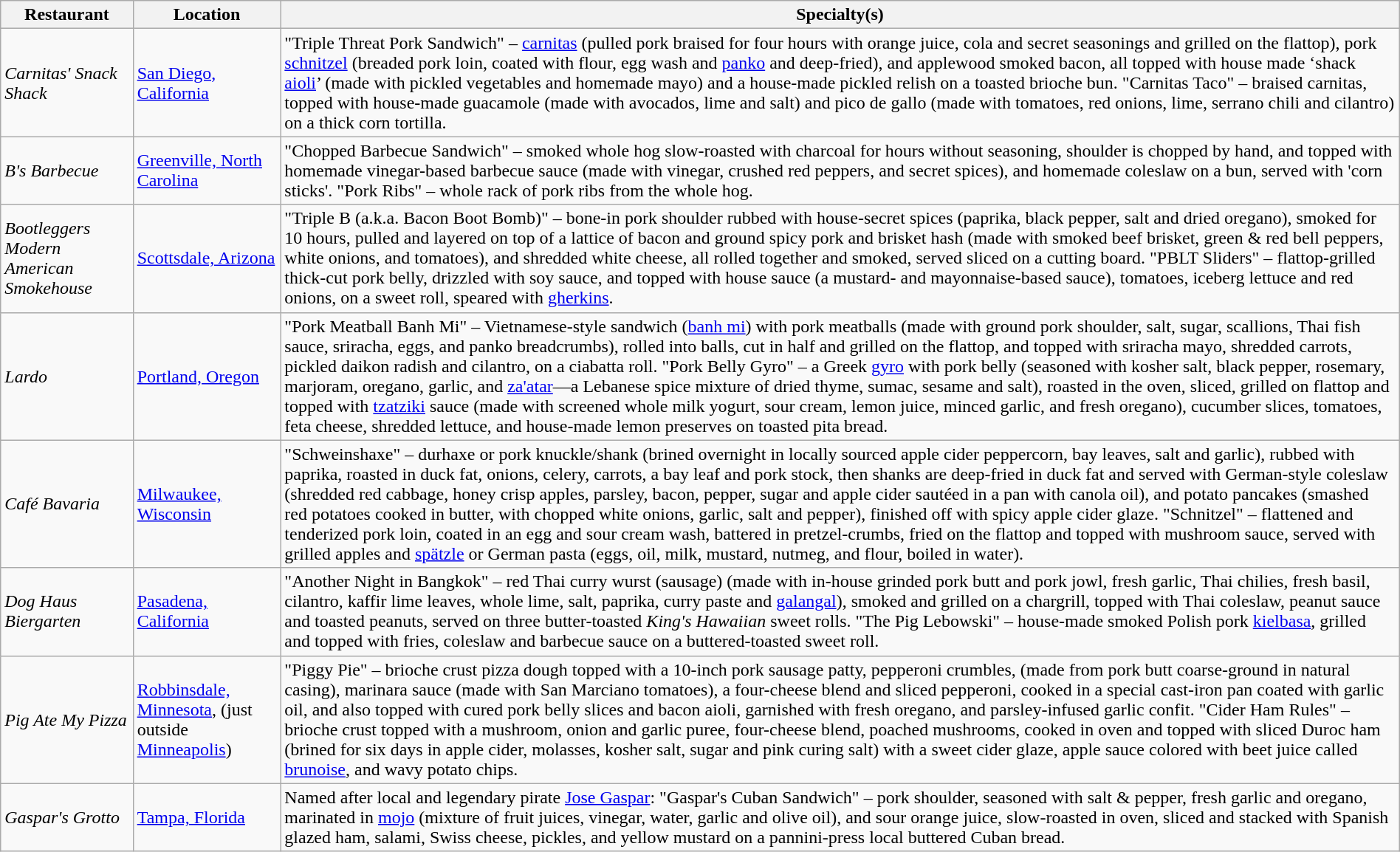<table class="wikitable" style="width:100%;">
<tr>
<th>Restaurant</th>
<th>Location</th>
<th>Specialty(s)</th>
</tr>
<tr>
<td><em>Carnitas' Snack Shack</em></td>
<td><a href='#'>San Diego, California</a></td>
<td>"Triple Threat Pork Sandwich" – <a href='#'>carnitas</a> (pulled pork braised for four hours with orange juice, cola and secret seasonings and grilled on the flattop), pork <a href='#'>schnitzel</a> (breaded pork loin, coated with flour, egg wash and <a href='#'>panko</a> and deep-fried), and applewood smoked bacon, all topped with house made ‘shack <a href='#'>aioli</a>’ (made with pickled vegetables and homemade mayo) and a house-made pickled relish on a toasted brioche bun. "Carnitas Taco" – braised carnitas, topped with house-made guacamole (made with avocados, lime and salt) and pico de gallo (made with tomatoes, red onions, lime, serrano chili and cilantro) on a thick corn tortilla.</td>
</tr>
<tr>
<td><em>B's Barbecue</em></td>
<td><a href='#'>Greenville, North Carolina</a></td>
<td>"Chopped Barbecue Sandwich" – smoked whole hog slow-roasted with charcoal for hours without seasoning, shoulder is chopped by hand, and topped with homemade vinegar-based barbecue sauce (made with vinegar, crushed red peppers, and secret spices), and homemade coleslaw on a bun, served with 'corn sticks'. "Pork Ribs" – whole rack of pork ribs from the whole hog.</td>
</tr>
<tr>
<td><em>Bootleggers Modern American Smokehouse</em></td>
<td><a href='#'>Scottsdale, Arizona</a></td>
<td>"Triple B (a.k.a. Bacon Boot Bomb)" – bone-in pork shoulder rubbed with house-secret spices (paprika, black pepper, salt and dried oregano), smoked for 10 hours, pulled and layered on top of a lattice of bacon and ground spicy pork and brisket hash (made with smoked beef brisket, green & red bell peppers, white onions, and tomatoes), and shredded white cheese, all rolled together and smoked, served sliced on a cutting board.  "PBLT Sliders" – flattop-grilled thick-cut pork belly, drizzled with soy sauce, and topped with house sauce (a mustard- and mayonnaise-based sauce), tomatoes, iceberg lettuce and red onions, on a sweet roll, speared with <a href='#'>gherkins</a>.</td>
</tr>
<tr>
<td><em>Lardo</em></td>
<td><a href='#'>Portland, Oregon</a></td>
<td>"Pork Meatball Banh Mi" – Vietnamese-style sandwich (<a href='#'>banh mi</a>) with pork meatballs (made with ground pork shoulder, salt, sugar, scallions, Thai fish sauce, sriracha, eggs, and panko breadcrumbs), rolled into balls, cut in half and grilled on the flattop, and topped with sriracha mayo, shredded carrots, pickled daikon radish and cilantro, on a ciabatta roll. "Pork Belly Gyro" – a Greek <a href='#'>gyro</a> with pork belly (seasoned with kosher salt, black pepper, rosemary, marjoram, oregano, garlic, and <a href='#'>za'atar</a>—a Lebanese spice mixture of dried thyme, sumac, sesame and salt), roasted in the oven, sliced, grilled on flattop and topped with <a href='#'>tzatziki</a> sauce (made with screened whole milk yogurt, sour cream, lemon juice, minced garlic, and fresh oregano), cucumber slices, tomatoes, feta cheese, shredded lettuce, and house-made lemon preserves on toasted pita bread.</td>
</tr>
<tr>
<td><em>Café Bavaria</em></td>
<td><a href='#'>Milwaukee, Wisconsin</a></td>
<td>"Schweinshaxe" – durhaxe or pork knuckle/shank (brined overnight in locally sourced apple cider peppercorn, bay leaves, salt and garlic), rubbed with paprika, roasted in duck fat, onions, celery, carrots, a bay leaf and pork stock, then shanks are deep-fried in duck fat and served with German-style coleslaw (shredded red cabbage, honey crisp apples, parsley, bacon, pepper, sugar and apple cider sautéed in a pan with canola oil), and potato pancakes (smashed red potatoes cooked in butter, with chopped white onions, garlic, salt and pepper), finished off with spicy apple cider glaze. "Schnitzel" – flattened and tenderized pork loin, coated in an egg and sour cream wash, battered in pretzel-crumbs, fried on the flattop and topped with mushroom sauce, served with grilled apples and <a href='#'>spätzle</a> or German pasta (eggs, oil, milk, mustard, nutmeg, and flour, boiled in water).</td>
</tr>
<tr>
<td><em>Dog Haus Biergarten</em></td>
<td><a href='#'>Pasadena, California</a></td>
<td>"Another Night in Bangkok" – red Thai curry wurst (sausage) (made with in-house grinded pork butt and pork jowl, fresh garlic, Thai chilies, fresh basil, cilantro, kaffir lime leaves, whole lime, salt, paprika, curry paste and <a href='#'>galangal</a>), smoked and grilled on a chargrill, topped with Thai coleslaw, peanut sauce and toasted peanuts, served on three butter-toasted <em>King's Hawaiian</em> sweet rolls. "The Pig Lebowski" – house-made smoked Polish pork <a href='#'>kielbasa</a>, grilled and topped with fries, coleslaw and barbecue sauce on a buttered-toasted sweet roll.</td>
</tr>
<tr>
<td><em>Pig Ate My Pizza</em></td>
<td><a href='#'>Robbinsdale, Minnesota</a>, (just outside <a href='#'>Minneapolis</a>)</td>
<td>"Piggy Pie" – brioche crust pizza dough topped with a 10-inch pork sausage patty, pepperoni crumbles, (made from pork butt coarse-ground in natural casing), marinara sauce (made with San Marciano tomatoes), a four-cheese blend and sliced pepperoni, cooked in a special cast-iron pan coated with garlic oil, and also topped with cured pork belly slices and bacon aioli, garnished with fresh oregano, and parsley-infused garlic confit. "Cider Ham Rules" – brioche crust topped with a mushroom, onion and garlic puree, four-cheese blend, poached mushrooms, cooked in oven and topped with sliced Duroc ham (brined for six days in apple cider, molasses, kosher salt, sugar and pink curing salt) with a sweet cider glaze, apple sauce colored with beet juice called <a href='#'>brunoise</a>, and wavy potato chips.</td>
</tr>
<tr>
<td><em>Gaspar's Grotto</em></td>
<td><a href='#'>Tampa, Florida</a></td>
<td>Named after local and legendary pirate <a href='#'>Jose Gaspar</a>: "Gaspar's Cuban Sandwich" – pork shoulder, seasoned with salt & pepper, fresh garlic and oregano, marinated in <a href='#'>mojo</a> (mixture of fruit juices, vinegar, water, garlic and olive oil), and sour orange juice, slow-roasted in oven, sliced and stacked with Spanish glazed ham, salami, Swiss cheese, pickles, and yellow mustard on a pannini-press local buttered Cuban bread.</td>
</tr>
</table>
